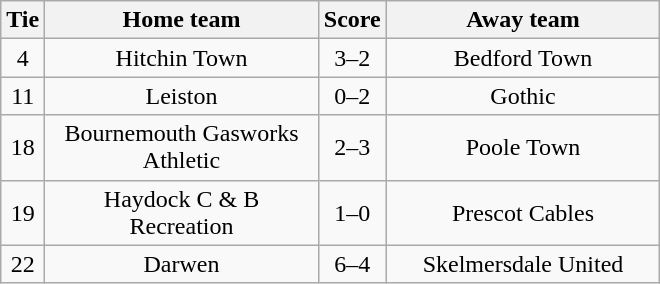<table class="wikitable" style="text-align:center;">
<tr>
<th width=20>Tie</th>
<th width=175>Home team</th>
<th width=20>Score</th>
<th width=175>Away team</th>
</tr>
<tr>
<td>4</td>
<td>Hitchin Town</td>
<td>3–2</td>
<td>Bedford Town</td>
</tr>
<tr>
<td>11</td>
<td>Leiston</td>
<td>0–2</td>
<td>Gothic</td>
</tr>
<tr>
<td>18</td>
<td>Bournemouth Gasworks Athletic</td>
<td>2–3</td>
<td>Poole Town</td>
</tr>
<tr>
<td>19</td>
<td>Haydock C & B Recreation</td>
<td>1–0</td>
<td>Prescot Cables</td>
</tr>
<tr>
<td>22</td>
<td>Darwen</td>
<td>6–4</td>
<td>Skelmersdale United</td>
</tr>
</table>
